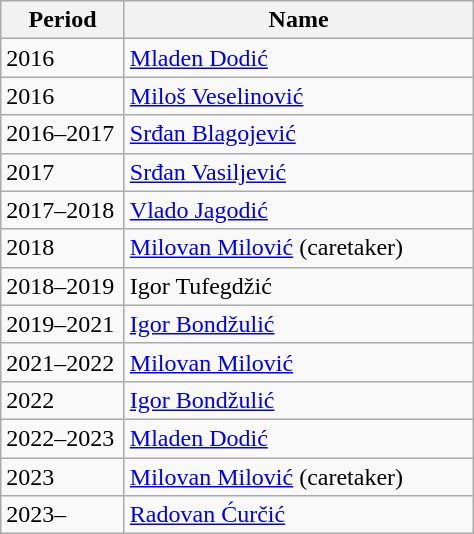<table class="wikitable">
<tr>
<th width="75">Period</th>
<th width="225">Name</th>
</tr>
<tr>
<td>2016</td>
<td> <a href='#'>Mladen Dodić</a></td>
</tr>
<tr>
<td>2016</td>
<td> <a href='#'>Miloš Veselinović</a></td>
</tr>
<tr>
<td>2016–2017</td>
<td> <a href='#'>Srđan Blagojević</a></td>
</tr>
<tr>
<td>2017</td>
<td> <a href='#'>Srđan Vasiljević</a></td>
</tr>
<tr>
<td>2017–2018</td>
<td> <a href='#'>Vlado Jagodić</a></td>
</tr>
<tr>
<td>2018</td>
<td> <a href='#'>Milovan Milović</a> (caretaker)</td>
</tr>
<tr>
<td>2018–2019</td>
<td> Igor Tufegdžić</td>
</tr>
<tr>
<td>2019–2021</td>
<td> <a href='#'>Igor Bondžulić</a></td>
</tr>
<tr>
<td>2021–2022</td>
<td> <a href='#'>Milovan Milović</a></td>
</tr>
<tr>
<td>2022</td>
<td> <a href='#'>Igor Bondžulić</a></td>
</tr>
<tr>
<td>2022–2023</td>
<td> <a href='#'>Mladen Dodić</a></td>
</tr>
<tr>
<td>2023</td>
<td> <a href='#'>Milovan Milović</a> (caretaker)</td>
</tr>
<tr>
<td>2023–</td>
<td> <a href='#'>Radovan Ćurčić</a></td>
</tr>
</table>
